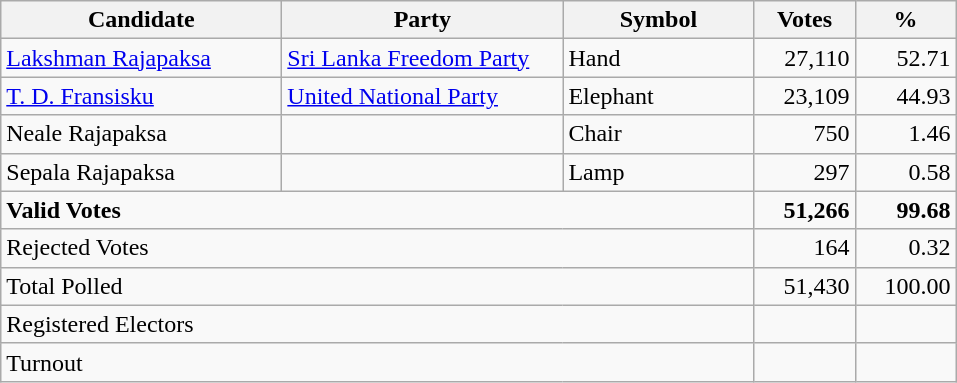<table class="wikitable" border="1" style="text-align:right;">
<tr>
<th align=left width="180">Candidate</th>
<th align=left width="180">Party</th>
<th align=left width="120">Symbol</th>
<th align=left width="60">Votes</th>
<th align=left width="60">%</th>
</tr>
<tr>
<td align=left><a href='#'>Lakshman Rajapaksa</a></td>
<td align=left><a href='#'>Sri Lanka Freedom Party</a></td>
<td align=left>Hand</td>
<td align=right>27,110</td>
<td align=right>52.71</td>
</tr>
<tr>
<td align=left><a href='#'>T. D. Fransisku</a></td>
<td align=left><a href='#'>United National Party</a></td>
<td align=left>Elephant</td>
<td align=right>23,109</td>
<td align=right>44.93</td>
</tr>
<tr>
<td align=left>Neale Rajapaksa</td>
<td></td>
<td align=left>Chair</td>
<td align=right>750</td>
<td align=right>1.46</td>
</tr>
<tr>
<td align=left>Sepala Rajapaksa</td>
<td></td>
<td align=left>Lamp</td>
<td align=right>297</td>
<td align=right>0.58</td>
</tr>
<tr>
<td align=left colspan=3><strong>Valid Votes</strong></td>
<td align=right><strong>51,266</strong></td>
<td align=right><strong>99.68</strong></td>
</tr>
<tr>
<td align=left colspan=3>Rejected Votes</td>
<td align=right>164</td>
<td align=right>0.32</td>
</tr>
<tr>
<td align=left colspan=3>Total Polled</td>
<td align=right>51,430</td>
<td align=right>100.00</td>
</tr>
<tr>
<td align=left colspan=3>Registered Electors</td>
<td></td>
<td></td>
</tr>
<tr>
<td align=left colspan=3>Turnout</td>
<td></td>
</tr>
</table>
